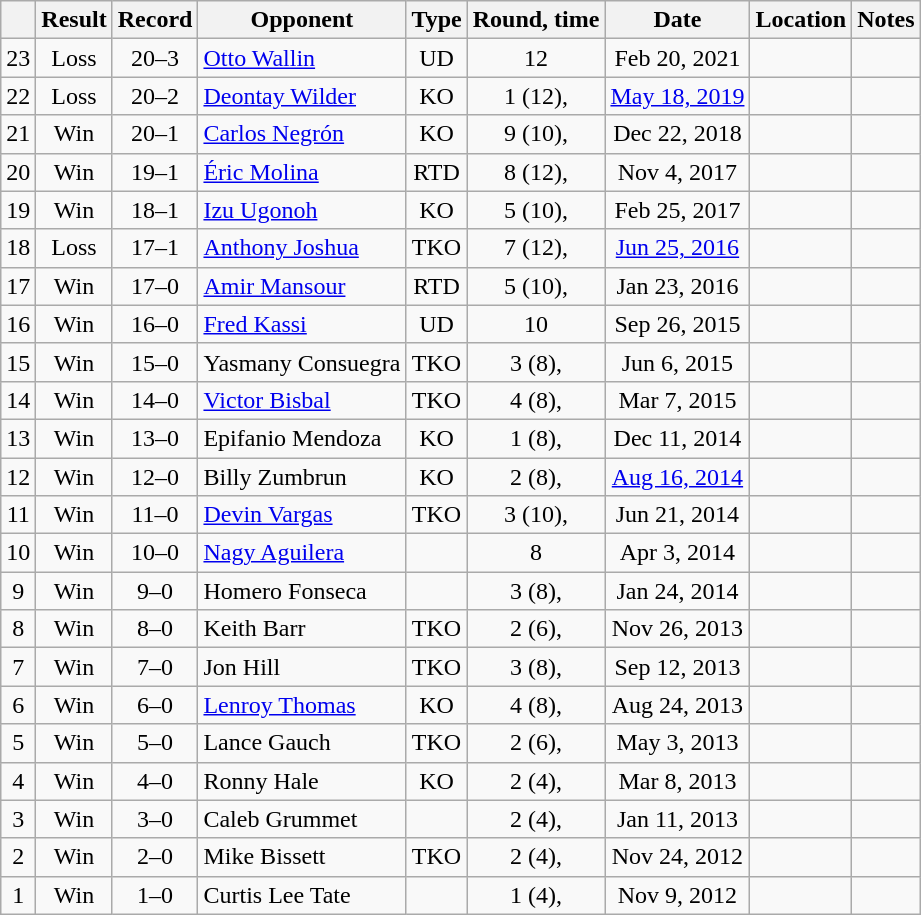<table class="wikitable" style="text-align:center">
<tr>
<th></th>
<th>Result</th>
<th>Record</th>
<th>Opponent</th>
<th>Type</th>
<th>Round, time</th>
<th>Date</th>
<th>Location</th>
<th>Notes</th>
</tr>
<tr>
<td>23</td>
<td>Loss</td>
<td>20–3</td>
<td style="text-align:left;"><a href='#'>Otto Wallin</a></td>
<td>UD</td>
<td>12</td>
<td>Feb 20, 2021</td>
<td style="text-align:left;"></td>
<td></td>
</tr>
<tr>
<td>22</td>
<td>Loss</td>
<td>20–2</td>
<td style="text-align:left;"><a href='#'>Deontay Wilder</a></td>
<td>KO</td>
<td>1 (12), </td>
<td><a href='#'>May 18, 2019</a></td>
<td style="text-align:left;"></td>
<td style="text-align:left;"></td>
</tr>
<tr>
<td>21</td>
<td>Win</td>
<td>20–1</td>
<td style="text-align:left;"><a href='#'>Carlos Negrón</a></td>
<td>KO</td>
<td>9 (10), </td>
<td>Dec 22, 2018</td>
<td style="text-align:left;"></td>
<td></td>
</tr>
<tr>
<td>20</td>
<td>Win</td>
<td>19–1</td>
<td style="text-align:left;"><a href='#'>Éric Molina</a></td>
<td>RTD</td>
<td>8 (12), </td>
<td>Nov 4, 2017</td>
<td style="text-align:left;"></td>
<td></td>
</tr>
<tr>
<td>19</td>
<td>Win</td>
<td>18–1</td>
<td style="text-align:left;"><a href='#'>Izu Ugonoh</a></td>
<td>KO</td>
<td>5 (10), </td>
<td>Feb 25, 2017</td>
<td style="text-align:left;"></td>
<td></td>
</tr>
<tr>
<td>18</td>
<td>Loss</td>
<td>17–1</td>
<td style="text-align:left;"><a href='#'>Anthony Joshua</a></td>
<td>TKO</td>
<td>7 (12), </td>
<td><a href='#'>Jun 25, 2016</a></td>
<td style="text-align:left;"></td>
<td style="text-align:left;"></td>
</tr>
<tr>
<td>17</td>
<td>Win</td>
<td>17–0</td>
<td style="text-align:left;"><a href='#'>Amir Mansour</a></td>
<td>RTD</td>
<td>5 (10), </td>
<td>Jan 23, 2016</td>
<td style="text-align:left;"></td>
<td></td>
</tr>
<tr>
<td>16</td>
<td>Win</td>
<td>16–0</td>
<td style="text-align:left;"><a href='#'>Fred Kassi</a></td>
<td>UD</td>
<td>10</td>
<td>Sep 26, 2015</td>
<td style="text-align:left;"></td>
<td></td>
</tr>
<tr>
<td>15</td>
<td>Win</td>
<td>15–0</td>
<td style="text-align:left;">Yasmany Consuegra</td>
<td>TKO</td>
<td>3 (8), </td>
<td>Jun 6, 2015</td>
<td style="text-align:left;"></td>
<td></td>
</tr>
<tr>
<td>14</td>
<td>Win</td>
<td>14–0</td>
<td style="text-align:left;"><a href='#'>Victor Bisbal</a></td>
<td>TKO</td>
<td>4 (8), </td>
<td>Mar 7, 2015</td>
<td style="text-align:left;"></td>
<td></td>
</tr>
<tr>
<td>13</td>
<td>Win</td>
<td>13–0</td>
<td style="text-align:left;">Epifanio Mendoza</td>
<td>KO</td>
<td>1 (8), </td>
<td>Dec 11, 2014</td>
<td style="text-align:left;"></td>
<td></td>
</tr>
<tr>
<td>12</td>
<td>Win</td>
<td>12–0</td>
<td style="text-align:left;">Billy Zumbrun</td>
<td>KO</td>
<td>2 (8), </td>
<td><a href='#'>Aug 16, 2014</a></td>
<td style="text-align:left;"></td>
<td></td>
</tr>
<tr>
<td>11</td>
<td>Win</td>
<td>11–0</td>
<td style="text-align:left;"><a href='#'>Devin Vargas</a></td>
<td>TKO</td>
<td>3 (10), </td>
<td>Jun 21, 2014</td>
<td style="text-align:left;"></td>
<td></td>
</tr>
<tr>
<td>10</td>
<td>Win</td>
<td>10–0</td>
<td style="text-align:left;"><a href='#'>Nagy Aguilera</a></td>
<td></td>
<td>8</td>
<td>Apr 3, 2014</td>
<td style="text-align:left;"></td>
<td></td>
</tr>
<tr>
<td>9</td>
<td>Win</td>
<td>9–0</td>
<td style="text-align:left;">Homero Fonseca</td>
<td></td>
<td>3 (8), </td>
<td>Jan 24, 2014</td>
<td style="text-align:left;"></td>
<td></td>
</tr>
<tr>
<td>8</td>
<td>Win</td>
<td>8–0</td>
<td style="text-align:left;">Keith Barr</td>
<td>TKO</td>
<td>2 (6), </td>
<td>Nov 26, 2013</td>
<td style="text-align:left;"></td>
<td></td>
</tr>
<tr>
<td>7</td>
<td>Win</td>
<td>7–0</td>
<td style="text-align:left;">Jon Hill</td>
<td>TKO</td>
<td>3 (8), </td>
<td>Sep 12, 2013</td>
<td style="text-align:left;"></td>
<td></td>
</tr>
<tr>
<td>6</td>
<td>Win</td>
<td>6–0</td>
<td style="text-align:left;"><a href='#'>Lenroy Thomas</a></td>
<td>KO</td>
<td>4 (8), </td>
<td>Aug 24, 2013</td>
<td style="text-align:left;"></td>
<td></td>
</tr>
<tr>
<td>5</td>
<td>Win</td>
<td>5–0</td>
<td style="text-align:left;">Lance Gauch</td>
<td>TKO</td>
<td>2 (6), </td>
<td>May 3, 2013</td>
<td style="text-align:left;"></td>
<td></td>
</tr>
<tr>
<td>4</td>
<td>Win</td>
<td>4–0</td>
<td style="text-align:left;">Ronny Hale</td>
<td>KO</td>
<td>2 (4), </td>
<td>Mar 8, 2013</td>
<td style="text-align:left;"></td>
<td></td>
</tr>
<tr>
<td>3</td>
<td>Win</td>
<td>3–0</td>
<td style="text-align:left;">Caleb Grummet</td>
<td></td>
<td>2 (4), </td>
<td>Jan 11, 2013</td>
<td style="text-align:left;"></td>
<td></td>
</tr>
<tr>
<td>2</td>
<td>Win</td>
<td>2–0</td>
<td style="text-align:left;">Mike Bissett</td>
<td>TKO</td>
<td>2 (4), </td>
<td>Nov 24, 2012</td>
<td style="text-align:left;"></td>
<td></td>
</tr>
<tr>
<td>1</td>
<td>Win</td>
<td>1–0</td>
<td style="text-align:left;">Curtis Lee Tate</td>
<td></td>
<td>1 (4), </td>
<td>Nov 9, 2012</td>
<td style="text-align:left;"></td>
<td></td>
</tr>
</table>
